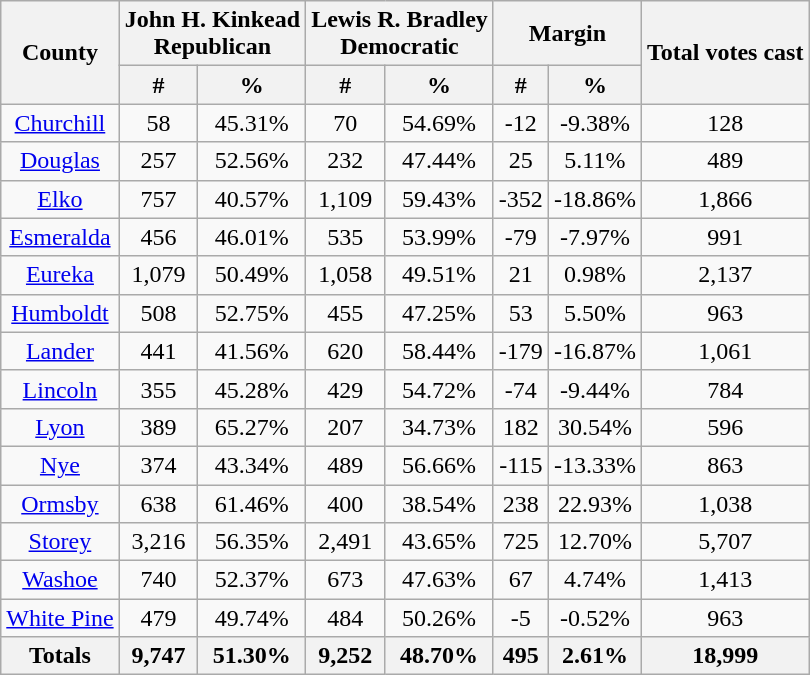<table class="wikitable sortable" style="text-align:center">
<tr>
<th rowspan="2">County</th>
<th style="text-align:center;" colspan="2">John H. Kinkead<br>Republican</th>
<th style="text-align:center;" colspan="2">Lewis R. Bradley<br>Democratic</th>
<th style="text-align:center;" colspan="2">Margin</th>
<th style="text-align:center;" rowspan="2">Total votes cast</th>
</tr>
<tr>
<th style="text-align:center;" data-sort-type="number">#</th>
<th style="text-align:center;" data-sort-type="number">%</th>
<th style="text-align:center;" data-sort-type="number">#</th>
<th style="text-align:center;" data-sort-type="number">%</th>
<th style="text-align:center;" data-sort-type="number">#</th>
<th style="text-align:center;" data-sort-type="number">%</th>
</tr>
<tr style="text-align:center;">
<td><a href='#'>Churchill</a></td>
<td>58</td>
<td>45.31%</td>
<td>70</td>
<td>54.69%</td>
<td>-12</td>
<td>-9.38%</td>
<td>128</td>
</tr>
<tr style="text-align:center;">
<td><a href='#'>Douglas</a></td>
<td>257</td>
<td>52.56%</td>
<td>232</td>
<td>47.44%</td>
<td>25</td>
<td>5.11%</td>
<td>489</td>
</tr>
<tr style="text-align:center;">
<td><a href='#'>Elko</a></td>
<td>757</td>
<td>40.57%</td>
<td>1,109</td>
<td>59.43%</td>
<td>-352</td>
<td>-18.86%</td>
<td>1,866</td>
</tr>
<tr style="text-align:center;">
<td><a href='#'>Esmeralda</a></td>
<td>456</td>
<td>46.01%</td>
<td>535</td>
<td>53.99%</td>
<td>-79</td>
<td>-7.97%</td>
<td>991</td>
</tr>
<tr style="text-align:center;">
<td><a href='#'>Eureka</a></td>
<td>1,079</td>
<td>50.49%</td>
<td>1,058</td>
<td>49.51%</td>
<td>21</td>
<td>0.98%</td>
<td>2,137</td>
</tr>
<tr style="text-align:center;">
<td><a href='#'>Humboldt</a></td>
<td>508</td>
<td>52.75%</td>
<td>455</td>
<td>47.25%</td>
<td>53</td>
<td>5.50%</td>
<td>963</td>
</tr>
<tr style="text-align:center;">
<td><a href='#'>Lander</a></td>
<td>441</td>
<td>41.56%</td>
<td>620</td>
<td>58.44%</td>
<td>-179</td>
<td>-16.87%</td>
<td>1,061</td>
</tr>
<tr style="text-align:center;">
<td><a href='#'>Lincoln</a></td>
<td>355</td>
<td>45.28%</td>
<td>429</td>
<td>54.72%</td>
<td>-74</td>
<td>-9.44%</td>
<td>784</td>
</tr>
<tr style="text-align:center;">
<td><a href='#'>Lyon</a></td>
<td>389</td>
<td>65.27%</td>
<td>207</td>
<td>34.73%</td>
<td>182</td>
<td>30.54%</td>
<td>596</td>
</tr>
<tr style="text-align:center;">
<td><a href='#'>Nye</a></td>
<td>374</td>
<td>43.34%</td>
<td>489</td>
<td>56.66%</td>
<td>-115</td>
<td>-13.33%</td>
<td>863</td>
</tr>
<tr style="text-align:center;">
<td><a href='#'>Ormsby</a></td>
<td>638</td>
<td>61.46%</td>
<td>400</td>
<td>38.54%</td>
<td>238</td>
<td>22.93%</td>
<td>1,038</td>
</tr>
<tr style="text-align:center;">
<td><a href='#'>Storey</a></td>
<td>3,216</td>
<td>56.35%</td>
<td>2,491</td>
<td>43.65%</td>
<td>725</td>
<td>12.70%</td>
<td>5,707</td>
</tr>
<tr style="text-align:center;">
<td><a href='#'>Washoe</a></td>
<td>740</td>
<td>52.37%</td>
<td>673</td>
<td>47.63%</td>
<td>67</td>
<td>4.74%</td>
<td>1,413</td>
</tr>
<tr style="text-align:center;">
<td><a href='#'>White Pine</a></td>
<td>479</td>
<td>49.74%</td>
<td>484</td>
<td>50.26%</td>
<td>-5</td>
<td>-0.52%</td>
<td>963</td>
</tr>
<tr style="text-align:center;">
<th>Totals</th>
<th>9,747</th>
<th>51.30%</th>
<th>9,252</th>
<th>48.70%</th>
<th>495</th>
<th>2.61%</th>
<th>18,999</th>
</tr>
</table>
